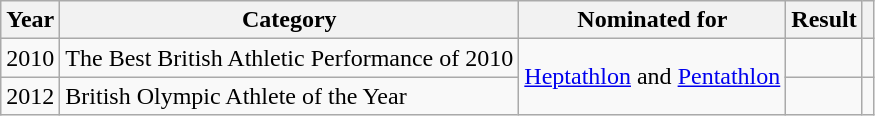<table class="wikitable plainrowheaders">
<tr>
<th scope="col">Year</th>
<th scope="col">Category</th>
<th scope="col">Nominated for</th>
<th scope="col">Result</th>
<th scope="col"></th>
</tr>
<tr>
<td align="center">2010</td>
<td>The Best British Athletic Performance of 2010</td>
<td rowspan = "2"><a href='#'>Heptathlon</a> and <a href='#'>Pentathlon</a></td>
<td></td>
<td></td>
</tr>
<tr>
<td align="center">2012</td>
<td>British Olympic Athlete of the Year</td>
<td></td>
<td></td>
</tr>
</table>
